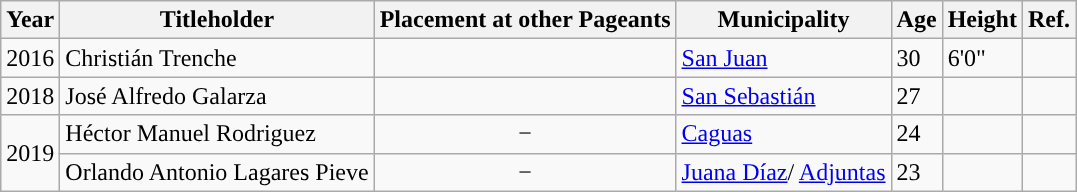<table class="wikitable">
<tr>
<th>Year</th>
<th>Titleholder</th>
<th>Placement at other Pageants</th>
<th>Municipality</th>
<th>Age</th>
<th>Height</th>
<th>Ref.</th>
</tr>
<tr>
<td>2016</td>
<td>Christián Trenche</td>
<td></td>
<td><a href='#'>San Juan</a></td>
<td>30</td>
<td>6'0"</td>
<td></td>
</tr>
<tr>
<td>2018</td>
<td>José Alfredo Galarza</td>
<td></td>
<td><a href='#'>San Sebastián</a></td>
<td>27</td>
<td></td>
<td></td>
</tr>
<tr>
<td rowspan="2">2019</td>
<td>Héctor Manuel Rodriguez</td>
<td style="text-align:center;">−</td>
<td><a href='#'>Caguas</a></td>
<td>24</td>
<td></td>
<td></td>
</tr>
<tr>
<td>Orlando Antonio Lagares Pieve</td>
<td style="text-align:center;">−</td>
<td><a href='#'>Juana Díaz</a>/ <a href='#'>Adjuntas</a></td>
<td>23</td>
<td></td>
<td></td>
</tr>
</table>
